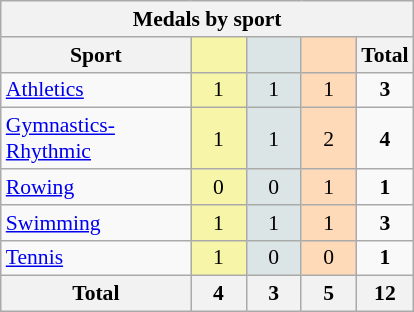<table class="wikitable" style="font-size:90%; text-align:center;">
<tr>
<th colspan=5>Medals by sport</th>
</tr>
<tr>
<th width=120>Sport</th>
<th scope="col" width=30 style="background:#F7F6A8;"></th>
<th scope="col" width=30 style="background:#DCE5E5;"></th>
<th scope="col" width=30 style="background:#FFDAB9;"></th>
<th width=30>Total</th>
</tr>
<tr>
<td align=left><a href='#'>Athletics</a></td>
<td style="background:#F7F6A8;">1</td>
<td style="background:#DCE5E5;">1</td>
<td style="background:#FFDAB9;">1</td>
<td><strong>3</strong></td>
</tr>
<tr>
<td align=left><a href='#'>Gymnastics-Rhythmic</a></td>
<td style="background:#F7F6A8;">1</td>
<td style="background:#DCE5E5;">1</td>
<td style="background:#FFDAB9;">2</td>
<td><strong>4</strong></td>
</tr>
<tr>
<td align=left><a href='#'>Rowing</a></td>
<td style="background:#F7F6A8;">0</td>
<td style="background:#DCE5E5;">0</td>
<td style="background:#FFDAB9;">1</td>
<td><strong>1</strong></td>
</tr>
<tr>
<td align=left><a href='#'>Swimming</a></td>
<td style="background:#F7F6A8;">1</td>
<td style="background:#DCE5E5;">1</td>
<td style="background:#FFDAB9;">1</td>
<td><strong>3</strong></td>
</tr>
<tr>
<td align=left><a href='#'>Tennis</a></td>
<td style="background:#F7F6A8;">1</td>
<td style="background:#DCE5E5;">0</td>
<td style="background:#FFDAB9;">0</td>
<td><strong>1</strong></td>
</tr>
<tr class="sortbottom">
<th>Total</th>
<th>4</th>
<th>3</th>
<th>5</th>
<th>12</th>
</tr>
</table>
